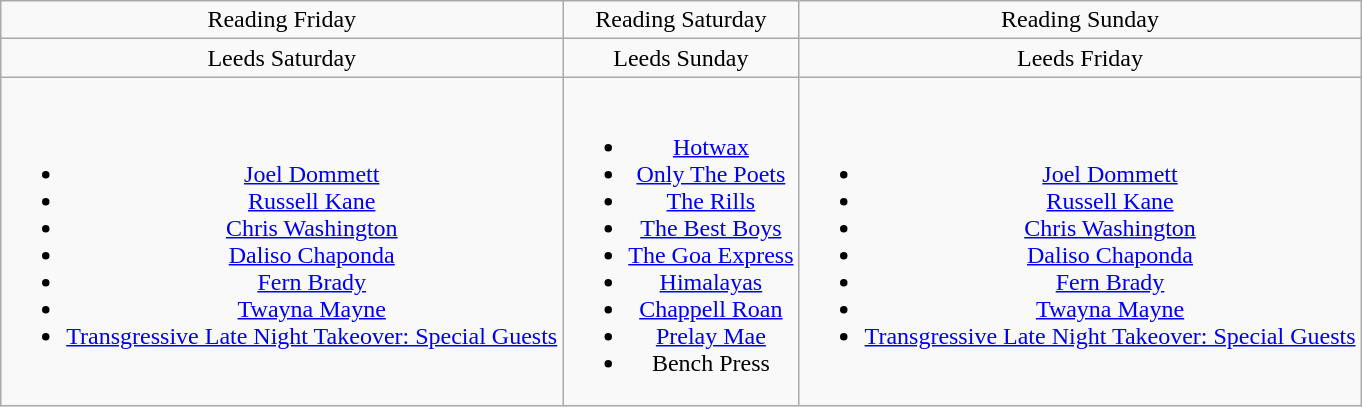<table class="wikitable" style="text-align:center;">
<tr>
<td>Reading Friday</td>
<td>Reading Saturday</td>
<td>Reading Sunday</td>
</tr>
<tr>
<td>Leeds Saturday</td>
<td>Leeds Sunday</td>
<td>Leeds Friday</td>
</tr>
<tr>
<td><br><ul><li><a href='#'>Joel Dommett</a></li><li><a href='#'>Russell Kane</a></li><li><a href='#'>Chris Washington</a></li><li><a href='#'>Daliso Chaponda</a></li><li><a href='#'>Fern Brady</a></li><li><a href='#'>Twayna Mayne</a></li><li><a href='#'>Transgressive Late Night Takeover: Special Guests</a></li></ul></td>
<td><br><ul><li><a href='#'>Hotwax</a></li><li><a href='#'>Only The Poets</a></li><li><a href='#'>The Rills</a></li><li><a href='#'>The Best Boys</a></li><li><a href='#'>The Goa Express</a></li><li><a href='#'>Himalayas</a></li><li><a href='#'>Chappell Roan</a></li><li><a href='#'>Prelay Mae</a></li><li>Bench Press</li></ul></td>
<td><br><ul><li><a href='#'>Joel Dommett</a></li><li><a href='#'>Russell Kane</a></li><li><a href='#'>Chris Washington</a></li><li><a href='#'>Daliso Chaponda</a></li><li><a href='#'>Fern Brady</a></li><li><a href='#'>Twayna Mayne</a></li><li><a href='#'>Transgressive Late Night Takeover: Special Guests</a></li></ul></td>
</tr>
</table>
